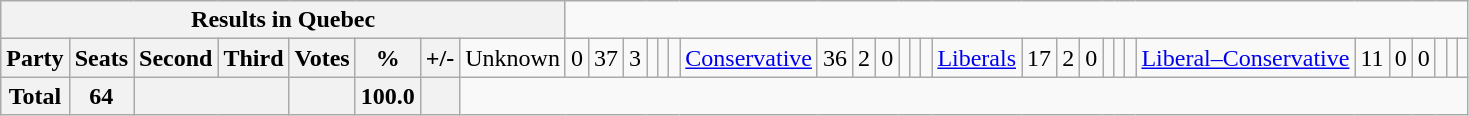<table class="wikitable">
<tr>
<th colspan=9>Results in Quebec</th>
</tr>
<tr>
<th colspan=2>Party</th>
<th>Seats</th>
<th>Second</th>
<th>Third</th>
<th>Votes</th>
<th>%</th>
<th>+/-<br></th>
<td>Unknown</td>
<td align="right">0</td>
<td align="right">37</td>
<td align="right">3</td>
<td align="right"></td>
<td align="right"></td>
<td align="right"><br></td>
<td><a href='#'>Conservative</a></td>
<td align="right">36</td>
<td align="right">2</td>
<td align="right">0</td>
<td align="right"></td>
<td align="right"></td>
<td align="right"><br></td>
<td><a href='#'>Liberals</a></td>
<td align="right">17</td>
<td align="right">2</td>
<td align="right">0</td>
<td align="right"></td>
<td align="right"></td>
<td align="right"><br></td>
<td><a href='#'>Liberal–Conservative</a></td>
<td align="right">11</td>
<td align="right">0</td>
<td align="right">0</td>
<td align="right"></td>
<td align="right"></td>
<td align="right"></td>
</tr>
<tr>
<th colspan="2">Total</th>
<th>64</th>
<th colspan="2"></th>
<th></th>
<th>100.0</th>
<th></th>
</tr>
</table>
